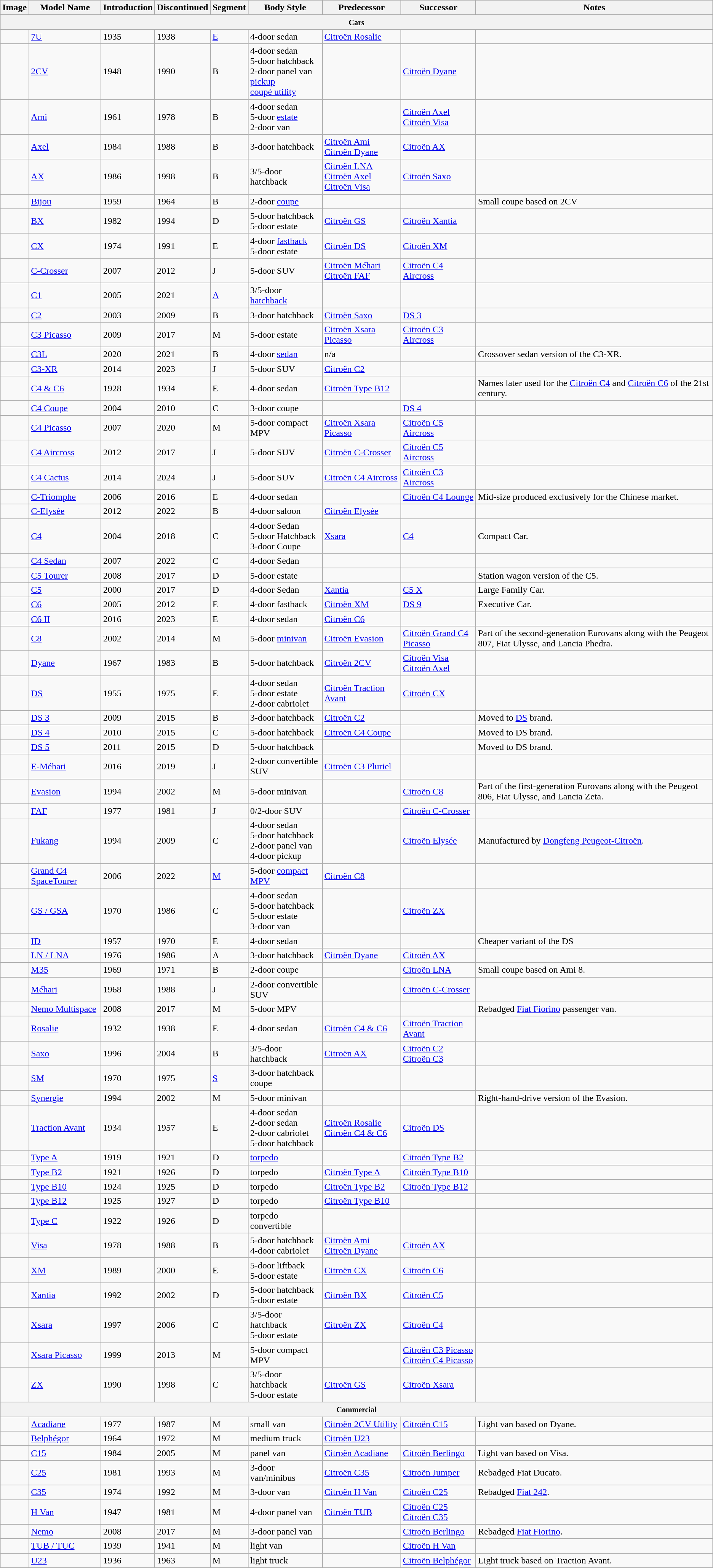<table class="wikitable sortable mw-collapsible">
<tr>
<th>Image</th>
<th>Model Name</th>
<th>Introduction</th>
<th>Discontinued</th>
<th>Segment</th>
<th>Body Style</th>
<th>Predecessor</th>
<th>Successor</th>
<th>Notes</th>
</tr>
<tr>
<th colspan="9"><small>Cars</small></th>
</tr>
<tr>
<td></td>
<td><a href='#'>7U</a></td>
<td>1935</td>
<td>1938</td>
<td><a href='#'>E</a></td>
<td>4-door sedan</td>
<td><a href='#'>Citroën Rosalie</a></td>
<td></td>
<td></td>
</tr>
<tr>
<td></td>
<td><a href='#'>2CV</a></td>
<td>1948</td>
<td>1990</td>
<td>B</td>
<td>4-door sedan<br>5-door hatchback<br>2-door panel van<br><a href='#'>pickup</a><br><a href='#'>coupé utility</a></td>
<td></td>
<td><a href='#'>Citroën Dyane</a></td>
<td></td>
</tr>
<tr>
<td></td>
<td><a href='#'>Ami</a></td>
<td>1961</td>
<td>1978</td>
<td>B</td>
<td>4-door sedan<br>5-door <a href='#'>estate</a><br>2-door van</td>
<td></td>
<td><a href='#'>Citroën Axel</a><br><a href='#'>Citroën Visa</a></td>
<td></td>
</tr>
<tr>
<td></td>
<td><a href='#'>Axel</a></td>
<td>1984</td>
<td>1988</td>
<td>B</td>
<td>3-door hatchback</td>
<td><a href='#'>Citroën Ami</a><br><a href='#'>Citroën Dyane</a></td>
<td><a href='#'>Citroën AX</a></td>
<td></td>
</tr>
<tr>
<td></td>
<td><a href='#'>AX</a></td>
<td>1986</td>
<td>1998</td>
<td>B</td>
<td>3/5-door hatchback</td>
<td><a href='#'>Citroën LNA</a><br><a href='#'>Citroën Axel</a>
<a href='#'>Citroën Visa</a></td>
<td><a href='#'>Citroën Saxo</a></td>
<td></td>
</tr>
<tr>
<td></td>
<td><a href='#'>Bijou</a></td>
<td>1959</td>
<td>1964</td>
<td>B</td>
<td>2-door <a href='#'>coupe</a></td>
<td></td>
<td></td>
<td>Small coupe based on 2CV</td>
</tr>
<tr>
<td></td>
<td><a href='#'>BX</a></td>
<td>1982</td>
<td>1994</td>
<td>D</td>
<td>5-door hatchback<br>5-door estate</td>
<td><a href='#'>Citroën GS</a></td>
<td><a href='#'>Citroën Xantia</a></td>
<td></td>
</tr>
<tr>
<td></td>
<td><a href='#'>CX</a></td>
<td>1974</td>
<td>1991</td>
<td>E</td>
<td>4-door <a href='#'>fastback</a><br>5-door estate</td>
<td><a href='#'>Citroën DS</a></td>
<td><a href='#'>Citroën XM</a></td>
<td></td>
</tr>
<tr>
<td></td>
<td><a href='#'>C-Crosser</a></td>
<td>2007</td>
<td>2012</td>
<td>J</td>
<td>5-door SUV</td>
<td><a href='#'>Citroën Méhari</a><br><a href='#'>Citroën FAF</a></td>
<td><a href='#'>Citroën C4 Aircross</a></td>
<td></td>
</tr>
<tr>
<td></td>
<td><a href='#'>C1</a></td>
<td>2005</td>
<td>2021</td>
<td><a href='#'>A</a></td>
<td>3/5-door <a href='#'>hatchback</a></td>
<td></td>
<td></td>
<td></td>
</tr>
<tr>
<td></td>
<td><a href='#'>C2</a></td>
<td>2003</td>
<td>2009</td>
<td>B</td>
<td>3-door hatchback</td>
<td><a href='#'>Citroën Saxo</a></td>
<td><a href='#'>DS 3</a></td>
<td></td>
</tr>
<tr>
<td></td>
<td><a href='#'>C3 Picasso</a></td>
<td>2009</td>
<td>2017</td>
<td>M</td>
<td>5-door estate</td>
<td><a href='#'>Citroën Xsara Picasso</a></td>
<td><a href='#'>Citroën C3 Aircross</a></td>
<td></td>
</tr>
<tr>
<td></td>
<td><a href='#'>C3L</a></td>
<td>2020</td>
<td>2021</td>
<td>B</td>
<td>4-door <a href='#'>sedan</a></td>
<td>n/a</td>
<td></td>
<td>Crossover sedan version of the C3-XR.</td>
</tr>
<tr>
<td></td>
<td><a href='#'>C3-XR</a></td>
<td>2014</td>
<td>2023</td>
<td>J</td>
<td>5-door SUV</td>
<td><a href='#'>Citroën C2</a></td>
<td></td>
<td></td>
</tr>
<tr>
<td></td>
<td><a href='#'>C4 & C6</a></td>
<td>1928</td>
<td>1934</td>
<td>E</td>
<td>4-door sedan</td>
<td><a href='#'>Citroën Type B12</a></td>
<td></td>
<td>Names later used for the <a href='#'>Citroën C4</a> and <a href='#'>Citroën C6</a> of the 21st century.</td>
</tr>
<tr>
<td></td>
<td><a href='#'>C4 Coupe</a></td>
<td>2004</td>
<td>2010</td>
<td>C</td>
<td>3-door coupe</td>
<td></td>
<td><a href='#'>DS 4</a></td>
<td></td>
</tr>
<tr>
<td></td>
<td><a href='#'>C4 Picasso</a></td>
<td>2007</td>
<td>2020</td>
<td>M</td>
<td>5-door compact MPV</td>
<td><a href='#'>Citroën Xsara Picasso</a></td>
<td><a href='#'>Citroën C5 Aircross</a></td>
<td></td>
</tr>
<tr>
<td></td>
<td><a href='#'>C4 Aircross</a></td>
<td>2012</td>
<td>2017</td>
<td>J</td>
<td>5-door SUV</td>
<td><a href='#'>Citroën C-Crosser</a></td>
<td><a href='#'>Citroën C5 Aircross</a></td>
<td></td>
</tr>
<tr>
<td></td>
<td><a href='#'>C4 Cactus</a></td>
<td>2014</td>
<td>2024</td>
<td>J</td>
<td>5-door SUV</td>
<td><a href='#'>Citroën C4 Aircross</a></td>
<td><a href='#'>Citroën C3 Aircross</a></td>
<td></td>
</tr>
<tr>
<td></td>
<td><a href='#'>C-Triomphe</a></td>
<td>2006</td>
<td>2016</td>
<td>E</td>
<td>4-door sedan</td>
<td></td>
<td><a href='#'>Citroën C4 Lounge</a></td>
<td>Mid-size produced exclusively for the Chinese market.</td>
</tr>
<tr>
<td></td>
<td><a href='#'>C-Elysée</a></td>
<td>2012</td>
<td>2022</td>
<td>B</td>
<td>4-door saloon</td>
<td><a href='#'>Citroën Elysée</a></td>
<td></td>
<td></td>
</tr>
<tr>
<td></td>
<td><a href='#'>C4</a></td>
<td>2004</td>
<td>2018</td>
<td>C</td>
<td>4-door Sedan <br> 5-door Hatchback <br> 3-door Coupe</td>
<td><a href='#'>Xsara</a></td>
<td><a href='#'>C4</a></td>
<td>Compact Car.</td>
</tr>
<tr>
<td></td>
<td><a href='#'>C4 Sedan</a></td>
<td>2007</td>
<td>2022</td>
<td>C</td>
<td>4-door Sedan</td>
<td></td>
<td></td>
<td></td>
</tr>
<tr>
<td></td>
<td><a href='#'>C5 Tourer</a></td>
<td>2008</td>
<td>2017</td>
<td>D</td>
<td>5-door estate</td>
<td></td>
<td></td>
<td>Station wagon version of the C5.</td>
</tr>
<tr>
<td></td>
<td><a href='#'>C5</a></td>
<td>2000</td>
<td>2017</td>
<td>D</td>
<td>4-door Sedan</td>
<td><a href='#'>Xantia</a></td>
<td><a href='#'>C5 X</a></td>
<td>Large Family Car.</td>
</tr>
<tr>
<td></td>
<td><a href='#'>C6</a></td>
<td>2005</td>
<td>2012</td>
<td>E</td>
<td>4-door fastback</td>
<td><a href='#'>Citroën XM</a></td>
<td><a href='#'>DS 9</a></td>
<td>Executive Car.</td>
</tr>
<tr>
<td></td>
<td><a href='#'>C6 II</a></td>
<td>2016</td>
<td>2023</td>
<td>E</td>
<td>4-door sedan</td>
<td><a href='#'>Citroën C6</a></td>
<td></td>
<td></td>
</tr>
<tr>
<td></td>
<td><a href='#'>C8</a></td>
<td>2002</td>
<td>2014</td>
<td>M</td>
<td>5-door <a href='#'>minivan</a></td>
<td><a href='#'>Citroën Evasion</a></td>
<td><a href='#'>Citroën Grand C4 Picasso</a></td>
<td>Part of the second-generation Eurovans along with the Peugeot 807, Fiat Ulysse, and Lancia Phedra.</td>
</tr>
<tr>
<td></td>
<td><a href='#'>Dyane</a></td>
<td>1967</td>
<td>1983</td>
<td>B</td>
<td>5-door hatchback</td>
<td><a href='#'>Citroën 2CV</a></td>
<td><a href='#'>Citroën Visa</a><br><a href='#'>Citroën Axel</a></td>
<td></td>
</tr>
<tr>
<td></td>
<td><a href='#'>DS</a></td>
<td>1955</td>
<td>1975</td>
<td>E</td>
<td>4-door sedan<br>5-door estate<br>2-door cabriolet</td>
<td><a href='#'>Citroën Traction Avant</a></td>
<td><a href='#'>Citroën CX</a></td>
<td></td>
</tr>
<tr>
<td></td>
<td><a href='#'>DS 3</a></td>
<td>2009</td>
<td>2015</td>
<td>B</td>
<td>3-door hatchback</td>
<td><a href='#'>Citroën C2</a></td>
<td></td>
<td>Moved to <a href='#'>DS</a> brand.</td>
</tr>
<tr>
<td></td>
<td><a href='#'>DS 4</a></td>
<td>2010</td>
<td>2015</td>
<td>C</td>
<td>5-door hatchback</td>
<td><a href='#'>Citroën C4 Coupe</a></td>
<td></td>
<td>Moved to DS brand.</td>
</tr>
<tr>
<td></td>
<td><a href='#'>DS 5</a></td>
<td>2011</td>
<td>2015</td>
<td>D</td>
<td>5-door hatchback</td>
<td></td>
<td></td>
<td>Moved to DS brand.</td>
</tr>
<tr>
<td></td>
<td><a href='#'>E-Méhari</a></td>
<td>2016</td>
<td>2019</td>
<td>J</td>
<td>2-door convertible SUV</td>
<td><a href='#'>Citroën C3 Pluriel</a></td>
<td></td>
<td></td>
</tr>
<tr>
<td></td>
<td><a href='#'>Evasion</a></td>
<td>1994</td>
<td>2002</td>
<td>M</td>
<td>5-door minivan</td>
<td></td>
<td><a href='#'>Citroën C8</a></td>
<td>Part of the first-generation Eurovans along with the Peugeot 806, Fiat Ulysse, and Lancia Zeta.</td>
</tr>
<tr>
<td></td>
<td><a href='#'>FAF</a></td>
<td>1977</td>
<td>1981</td>
<td>J</td>
<td>0/2-door SUV</td>
<td></td>
<td><a href='#'>Citroën C-Crosser</a></td>
<td></td>
</tr>
<tr>
<td></td>
<td><a href='#'>Fukang</a></td>
<td>1994</td>
<td>2009</td>
<td>C</td>
<td>4-door sedan<br>5-door hatchback<br>2-door panel van<br>4-door pickup</td>
<td></td>
<td><a href='#'>Citroën Elysée</a></td>
<td>Manufactured by <a href='#'>Dongfeng Peugeot-Citroën</a>.</td>
</tr>
<tr>
<td></td>
<td><a href='#'>Grand C4 SpaceTourer</a></td>
<td>2006</td>
<td>2022</td>
<td><a href='#'>M</a></td>
<td>5-door <a href='#'>compact MPV</a></td>
<td><a href='#'>Citroën C8</a></td>
<td></td>
<td></td>
</tr>
<tr>
<td></td>
<td><a href='#'>GS / GSA</a></td>
<td>1970</td>
<td>1986</td>
<td>C</td>
<td>4-door sedan<br>5-door hatchback<br>5-door estate<br>3-door van</td>
<td></td>
<td><a href='#'>Citroën ZX</a></td>
<td></td>
</tr>
<tr>
<td></td>
<td><a href='#'>ID</a></td>
<td>1957</td>
<td>1970</td>
<td>E</td>
<td>4-door sedan</td>
<td></td>
<td></td>
<td>Cheaper variant of the DS</td>
</tr>
<tr>
<td></td>
<td><a href='#'>LN / LNA</a></td>
<td>1976</td>
<td>1986</td>
<td>A</td>
<td>3-door hatchback</td>
<td><a href='#'>Citroën Dyane</a></td>
<td><a href='#'>Citroën AX</a></td>
<td></td>
</tr>
<tr>
<td></td>
<td><a href='#'>M35</a></td>
<td>1969</td>
<td>1971</td>
<td>B</td>
<td>2-door coupe</td>
<td></td>
<td><a href='#'>Citroën LNA</a></td>
<td>Small coupe based on Ami 8.</td>
</tr>
<tr>
<td></td>
<td><a href='#'>Méhari</a></td>
<td>1968</td>
<td>1988</td>
<td>J</td>
<td>2-door convertible SUV</td>
<td></td>
<td><a href='#'>Citroën C-Crosser</a></td>
<td></td>
</tr>
<tr>
<td></td>
<td><a href='#'>Nemo Multispace</a></td>
<td>2008</td>
<td>2017</td>
<td>M</td>
<td>5-door MPV</td>
<td></td>
<td></td>
<td>Rebadged <a href='#'>Fiat Fiorino</a> passenger van.</td>
</tr>
<tr>
<td></td>
<td><a href='#'>Rosalie</a></td>
<td>1932</td>
<td>1938</td>
<td>E</td>
<td>4-door sedan</td>
<td><a href='#'>Citroën C4 & C6</a></td>
<td><a href='#'>Citroën Traction Avant</a></td>
<td></td>
</tr>
<tr>
<td></td>
<td><a href='#'>Saxo</a></td>
<td>1996</td>
<td>2004</td>
<td>B</td>
<td>3/5-door hatchback</td>
<td><a href='#'>Citroën AX</a></td>
<td><a href='#'>Citroën C2</a><br><a href='#'>Citroën C3</a></td>
<td></td>
</tr>
<tr>
<td></td>
<td><a href='#'>SM</a></td>
<td>1970</td>
<td>1975</td>
<td><a href='#'>S</a></td>
<td>3-door hatchback coupe</td>
<td></td>
<td></td>
<td></td>
</tr>
<tr>
<td></td>
<td><a href='#'>Synergie</a></td>
<td>1994</td>
<td>2002</td>
<td>M</td>
<td>5-door minivan</td>
<td></td>
<td></td>
<td>Right-hand-drive version of the Evasion.</td>
</tr>
<tr>
<td></td>
<td><a href='#'>Traction Avant</a></td>
<td>1934</td>
<td>1957</td>
<td>E</td>
<td>4-door sedan<br>2-door sedan<br>2-door cabriolet<br>5-door hatchback</td>
<td><a href='#'>Citroën Rosalie</a><br><a href='#'>Citroën C4 & C6</a></td>
<td><a href='#'>Citroën DS</a></td>
<td></td>
</tr>
<tr>
<td></td>
<td><a href='#'>Type A</a></td>
<td>1919</td>
<td>1921</td>
<td>D</td>
<td><a href='#'>torpedo</a></td>
<td></td>
<td><a href='#'>Citroën Type B2</a></td>
<td></td>
</tr>
<tr>
<td></td>
<td><a href='#'>Type B2</a></td>
<td>1921</td>
<td>1926</td>
<td>D</td>
<td>torpedo</td>
<td><a href='#'>Citroën Type A</a></td>
<td><a href='#'>Citroën Type B10</a></td>
<td></td>
</tr>
<tr>
<td></td>
<td><a href='#'>Type B10</a></td>
<td>1924</td>
<td>1925</td>
<td>D</td>
<td>torpedo</td>
<td><a href='#'>Citroën Type B2</a></td>
<td><a href='#'>Citroën Type B12</a></td>
<td></td>
</tr>
<tr>
<td></td>
<td><a href='#'>Type B12</a></td>
<td>1925</td>
<td>1927</td>
<td>D</td>
<td>torpedo</td>
<td><a href='#'>Citroën Type B10</a></td>
<td></td>
<td></td>
</tr>
<tr>
<td></td>
<td><a href='#'>Type C</a></td>
<td>1922</td>
<td>1926</td>
<td>D</td>
<td>torpedo<br>convertible</td>
<td></td>
<td></td>
<td></td>
</tr>
<tr>
<td></td>
<td><a href='#'>Visa</a></td>
<td>1978</td>
<td>1988</td>
<td>B</td>
<td>5-door hatchback<br>4-door cabriolet</td>
<td><a href='#'>Citroën Ami</a><br><a href='#'>Citroën Dyane</a></td>
<td><a href='#'>Citroën AX</a></td>
<td></td>
</tr>
<tr>
<td></td>
<td><a href='#'>XM</a></td>
<td>1989</td>
<td>2000</td>
<td>E</td>
<td>5-door liftback<br>5-door estate</td>
<td><a href='#'>Citroën CX</a></td>
<td><a href='#'>Citroën C6</a></td>
<td></td>
</tr>
<tr>
<td></td>
<td><a href='#'>Xantia</a></td>
<td>1992</td>
<td>2002</td>
<td>D</td>
<td>5-door hatchback<br>5-door estate</td>
<td><a href='#'>Citroën BX</a></td>
<td><a href='#'>Citroën C5</a></td>
<td></td>
</tr>
<tr>
<td></td>
<td><a href='#'>Xsara</a></td>
<td>1997</td>
<td>2006</td>
<td>C</td>
<td>3/5-door hatchback<br>5-door estate</td>
<td><a href='#'>Citroën ZX</a></td>
<td><a href='#'>Citroën C4</a></td>
<td></td>
</tr>
<tr>
<td></td>
<td><a href='#'>Xsara Picasso</a></td>
<td>1999</td>
<td>2013</td>
<td>M</td>
<td>5-door compact MPV</td>
<td></td>
<td><a href='#'>Citroën C3 Picasso</a><br><a href='#'>Citroën C4 Picasso</a></td>
<td></td>
</tr>
<tr>
<td></td>
<td><a href='#'>ZX</a></td>
<td>1990</td>
<td>1998</td>
<td>C</td>
<td>3/5-door hatchback<br>5-door estate</td>
<td><a href='#'>Citroën GS</a></td>
<td><a href='#'>Citroën Xsara</a></td>
<td></td>
</tr>
<tr>
<th colspan="9"><small>Commercial</small></th>
</tr>
<tr>
<td></td>
<td><a href='#'>Acadiane</a></td>
<td>1977</td>
<td>1987</td>
<td>M</td>
<td>small van</td>
<td><a href='#'>Citroën 2CV Utility</a></td>
<td><a href='#'>Citroën C15</a></td>
<td>Light van based on Dyane.</td>
</tr>
<tr>
<td></td>
<td><a href='#'>Belphégor</a></td>
<td>1964</td>
<td>1972</td>
<td>M</td>
<td>medium truck</td>
<td><a href='#'>Citroën U23</a></td>
<td></td>
<td></td>
</tr>
<tr>
<td></td>
<td><a href='#'>C15</a></td>
<td>1984</td>
<td>2005</td>
<td>M</td>
<td>panel van</td>
<td><a href='#'>Citroën Acadiane</a></td>
<td><a href='#'>Citroën Berlingo</a></td>
<td>Light van based on Visa.</td>
</tr>
<tr>
<td></td>
<td><a href='#'>C25</a></td>
<td>1981</td>
<td>1993</td>
<td>M</td>
<td>3-door van/minibus</td>
<td><a href='#'>Citroën C35</a></td>
<td><a href='#'>Citroën Jumper</a></td>
<td>Rebadged Fiat Ducato.</td>
</tr>
<tr>
<td></td>
<td><a href='#'>C35</a></td>
<td>1974</td>
<td>1992</td>
<td>M</td>
<td>3-door van</td>
<td><a href='#'>Citroën H Van</a></td>
<td><a href='#'>Citroën C25</a></td>
<td>Rebadged <a href='#'>Fiat 242</a>.</td>
</tr>
<tr>
<td></td>
<td><a href='#'>H Van</a></td>
<td>1947</td>
<td>1981</td>
<td>M</td>
<td>4-door panel van</td>
<td><a href='#'>Citroën TUB</a></td>
<td><a href='#'>Citroën C25</a><br><a href='#'>Citroën C35</a></td>
<td></td>
</tr>
<tr>
<td></td>
<td><a href='#'>Nemo</a></td>
<td>2008</td>
<td>2017</td>
<td>M</td>
<td>3-door panel van</td>
<td></td>
<td><a href='#'>Citroën Berlingo</a></td>
<td>Rebadged <a href='#'>Fiat Fiorino</a>.</td>
</tr>
<tr>
<td></td>
<td><a href='#'>TUB / TUC</a></td>
<td>1939</td>
<td>1941</td>
<td>M</td>
<td>light van</td>
<td></td>
<td><a href='#'>Citroën H Van</a></td>
<td></td>
</tr>
<tr>
<td></td>
<td><a href='#'>U23</a></td>
<td>1936</td>
<td>1963</td>
<td>M</td>
<td>light truck</td>
<td></td>
<td><a href='#'>Citroën Belphégor</a></td>
<td>Light truck based on Traction Avant.</td>
</tr>
<tr>
</tr>
</table>
